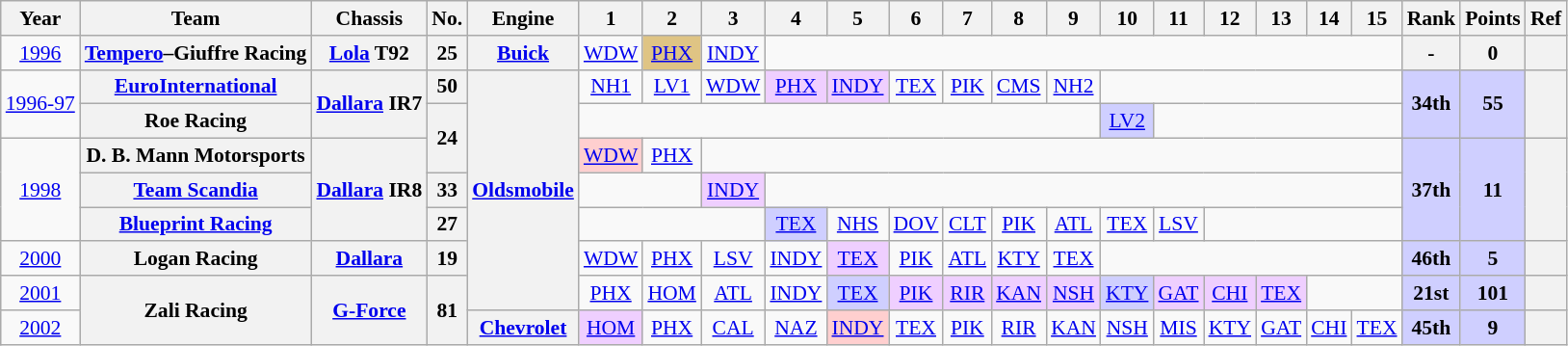<table class="wikitable" style="text-align:center; font-size:90%">
<tr>
<th>Year</th>
<th>Team</th>
<th>Chassis</th>
<th>No.</th>
<th>Engine</th>
<th>1</th>
<th>2</th>
<th>3</th>
<th>4</th>
<th>5</th>
<th>6</th>
<th>7</th>
<th>8</th>
<th>9</th>
<th>10</th>
<th>11</th>
<th>12</th>
<th>13</th>
<th>14</th>
<th>15</th>
<th>Rank</th>
<th>Points</th>
<th>Ref</th>
</tr>
<tr>
<td rowspan=1><a href='#'>1996</a></td>
<th rowspan=1><a href='#'>Tempero</a>–Giuffre Racing</th>
<th><a href='#'>Lola</a> T92</th>
<th>25</th>
<th rowspan=1><a href='#'>Buick</a></th>
<td><a href='#'>WDW</a></td>
<td style="background:#DFC484;"><a href='#'>PHX</a><br></td>
<td><a href='#'>INDY</a></td>
<td colspan=12></td>
<th>-</th>
<th>0</th>
<th></th>
</tr>
<tr>
<td rowspan=2><a href='#'>1996-97</a></td>
<th rowspan=1><a href='#'>EuroInternational</a></th>
<th rowspan=2><a href='#'>Dallara</a> IR7</th>
<th>50</th>
<th rowspan=7><a href='#'>Oldsmobile</a></th>
<td><a href='#'>NH1</a></td>
<td><a href='#'>LV1</a></td>
<td><a href='#'>WDW</a></td>
<td style="background:#EFCFFF;"><a href='#'>PHX</a><br></td>
<td style="background:#EFCFFF;"><a href='#'>INDY</a><br></td>
<td><a href='#'>TEX</a></td>
<td><a href='#'>PIK</a></td>
<td><a href='#'>CMS</a></td>
<td><a href='#'>NH2</a></td>
<td colspan=6></td>
<th rowspan=2 style="background:#CFCFFF;">34th</th>
<th rowspan=2 style="background:#CFCFFF;">55</th>
<th rowspan=2></th>
</tr>
<tr>
<th rowspan=1>Roe Racing</th>
<th rowspan=2>24</th>
<td colspan=9></td>
<td style="background:#CFCFFF;"><a href='#'>LV2</a><br></td>
<td colspan=5></td>
</tr>
<tr>
<td rowspan=3><a href='#'>1998</a></td>
<th rowspan=1>D. B. Mann Motorsports</th>
<th rowspan=3><a href='#'>Dallara</a> IR8</th>
<td style="background:#FFCFCF;"><a href='#'>WDW</a><br></td>
<td><a href='#'>PHX</a></td>
<td colspan=13></td>
<th rowspan=3 style="background:#CFCFFF;">37th</th>
<th rowspan=3 style="background:#CFCFFF;">11</th>
<th rowspan=3></th>
</tr>
<tr>
<th rowspan=1><a href='#'>Team Scandia</a></th>
<th>33</th>
<td colspan=2></td>
<td style="background:#EFCFFF;"><a href='#'>INDY</a><br></td>
<td colspan=12></td>
</tr>
<tr>
<th rowspan=1><a href='#'>Blueprint Racing</a></th>
<th>27</th>
<td colspan=3></td>
<td style="background:#CFCFFF;"><a href='#'>TEX</a><br></td>
<td><a href='#'>NHS</a></td>
<td><a href='#'>DOV</a></td>
<td><a href='#'>CLT</a></td>
<td><a href='#'>PIK</a></td>
<td><a href='#'>ATL</a></td>
<td><a href='#'>TEX</a></td>
<td><a href='#'>LSV</a></td>
<td colspan=4></td>
</tr>
<tr>
<td rowspan=1><a href='#'>2000</a></td>
<th>Logan Racing</th>
<th><a href='#'>Dallara</a></th>
<th>19</th>
<td><a href='#'>WDW</a></td>
<td><a href='#'>PHX</a></td>
<td><a href='#'>LSV</a></td>
<td><a href='#'>INDY</a></td>
<td style="background:#EFCFFF;"><a href='#'>TEX</a><br></td>
<td><a href='#'>PIK</a></td>
<td><a href='#'>ATL</a></td>
<td><a href='#'>KTY</a></td>
<td><a href='#'>TEX</a></td>
<td colspan=6></td>
<th rowspan=1 style="background:#CFCFFF;">46th</th>
<th rowspan=1 style="background:#CFCFFF;">5</th>
<th></th>
</tr>
<tr>
<td rowspan=1><a href='#'>2001</a></td>
<th rowspan=2>Zali Racing</th>
<th rowspan=2><a href='#'>G-Force</a></th>
<th rowspan=2>81</th>
<td><a href='#'>PHX</a></td>
<td><a href='#'>HOM</a></td>
<td><a href='#'>ATL</a></td>
<td><a href='#'>INDY</a></td>
<td style="background:#CFCFFF;"><a href='#'>TEX</a><br></td>
<td style="background:#EFCFFF;"><a href='#'>PIK</a><br></td>
<td style="background:#EFCFFF;"><a href='#'>RIR</a><br></td>
<td style="background:#EFCFFF;"><a href='#'>KAN</a><br></td>
<td style="background:#EFCFFF;"><a href='#'>NSH</a><br></td>
<td style="background:#CFCFFF;"><a href='#'>KTY</a><br></td>
<td style="background:#EFCFFF;"><a href='#'>GAT</a><br></td>
<td style="background:#EFCFFF;"><a href='#'>CHI</a><br></td>
<td style="background:#EFCFFF;"><a href='#'>TEX</a><br></td>
<td colspan=2></td>
<th rowspan=1 style="background:#CFCFFF;">21st</th>
<th rowspan=1 style="background:#CFCFFF;">101</th>
<th></th>
</tr>
<tr>
<td rowspan=1><a href='#'>2002</a></td>
<th rowspan=1><a href='#'>Chevrolet</a></th>
<td style="background:#EFCFFF;"><a href='#'>HOM</a><br></td>
<td><a href='#'>PHX</a></td>
<td><a href='#'>CAL</a></td>
<td><a href='#'>NAZ</a></td>
<td style="background:#FFCFCF;"><a href='#'>INDY</a><br></td>
<td><a href='#'>TEX</a></td>
<td><a href='#'>PIK</a></td>
<td><a href='#'>RIR</a></td>
<td><a href='#'>KAN</a></td>
<td><a href='#'>NSH</a></td>
<td><a href='#'>MIS</a></td>
<td><a href='#'>KTY</a></td>
<td><a href='#'>GAT</a></td>
<td><a href='#'>CHI</a></td>
<td><a href='#'>TEX</a></td>
<th rowspan=1 style="background:#CFCFFF;">45th</th>
<th rowspan=1 style="background:#CFCFFF;">9</th>
<th></th>
</tr>
</table>
